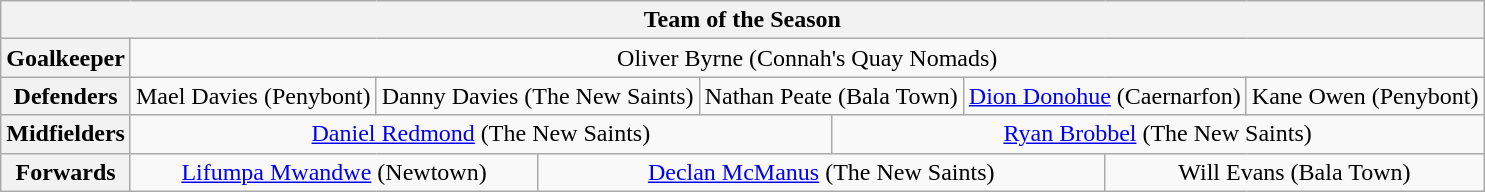<table class="wikitable" style="text-align:center">
<tr>
<th colspan="16">Team of the Season</th>
</tr>
<tr>
<th>Goalkeeper</th>
<td colspan="15"> Oliver Byrne (Connah's Quay Nomads)</td>
</tr>
<tr>
<th>Defenders</th>
<td colspan="3"> Mael Davies (Penybont)</td>
<td colspan="3"> Danny Davies (The New Saints)</td>
<td colspan="3"> Nathan Peate (Bala Town)</td>
<td colspan="3"> <a href='#'>Dion Donohue</a> (Caernarfon)</td>
<td colspan="3"> Kane Owen (Penybont)</td>
</tr>
<tr>
<th>Midfielders</th>
<td colspan="7.5"> <a href='#'>Daniel Redmond</a> (The New Saints)</td>
<td colspan="7.5"> <a href='#'>Ryan Brobbel</a> (The New Saints)</td>
</tr>
<tr>
<th>Forwards</th>
<td colspan="5"> <a href='#'>Lifumpa Mwandwe</a> (Newtown)</td>
<td colspan="5"> <a href='#'>Declan McManus</a> (The New Saints)</td>
<td colspan="5"> Will Evans (Bala Town)</td>
</tr>
</table>
